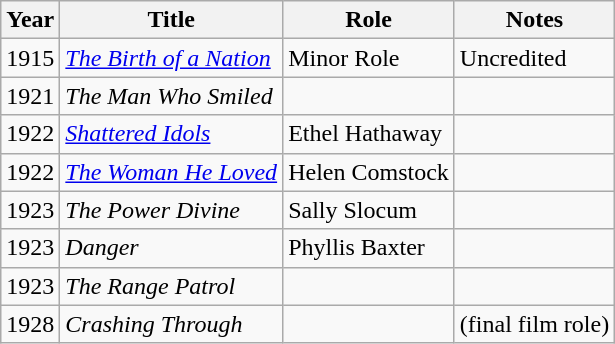<table class=wikitable>
<tr>
<th>Year</th>
<th>Title</th>
<th>Role</th>
<th>Notes</th>
</tr>
<tr>
<td>1915</td>
<td><em><a href='#'>The Birth of a Nation</a></em></td>
<td>Minor Role</td>
<td>Uncredited</td>
</tr>
<tr>
<td>1921</td>
<td><em>The Man Who Smiled</em></td>
<td></td>
<td></td>
</tr>
<tr>
<td>1922</td>
<td><em><a href='#'>Shattered Idols</a></em></td>
<td>Ethel Hathaway</td>
<td></td>
</tr>
<tr>
<td>1922</td>
<td><em><a href='#'>The Woman He Loved</a></em></td>
<td>Helen Comstock</td>
<td></td>
</tr>
<tr>
<td>1923</td>
<td><em>The Power Divine</em></td>
<td>Sally Slocum</td>
<td></td>
</tr>
<tr>
<td>1923</td>
<td><em>Danger</em></td>
<td>Phyllis Baxter</td>
<td></td>
</tr>
<tr>
<td>1923</td>
<td><em>The Range Patrol</em></td>
<td></td>
<td></td>
</tr>
<tr>
<td>1928</td>
<td><em>Crashing Through</em></td>
<td></td>
<td>(final film role)</td>
</tr>
</table>
